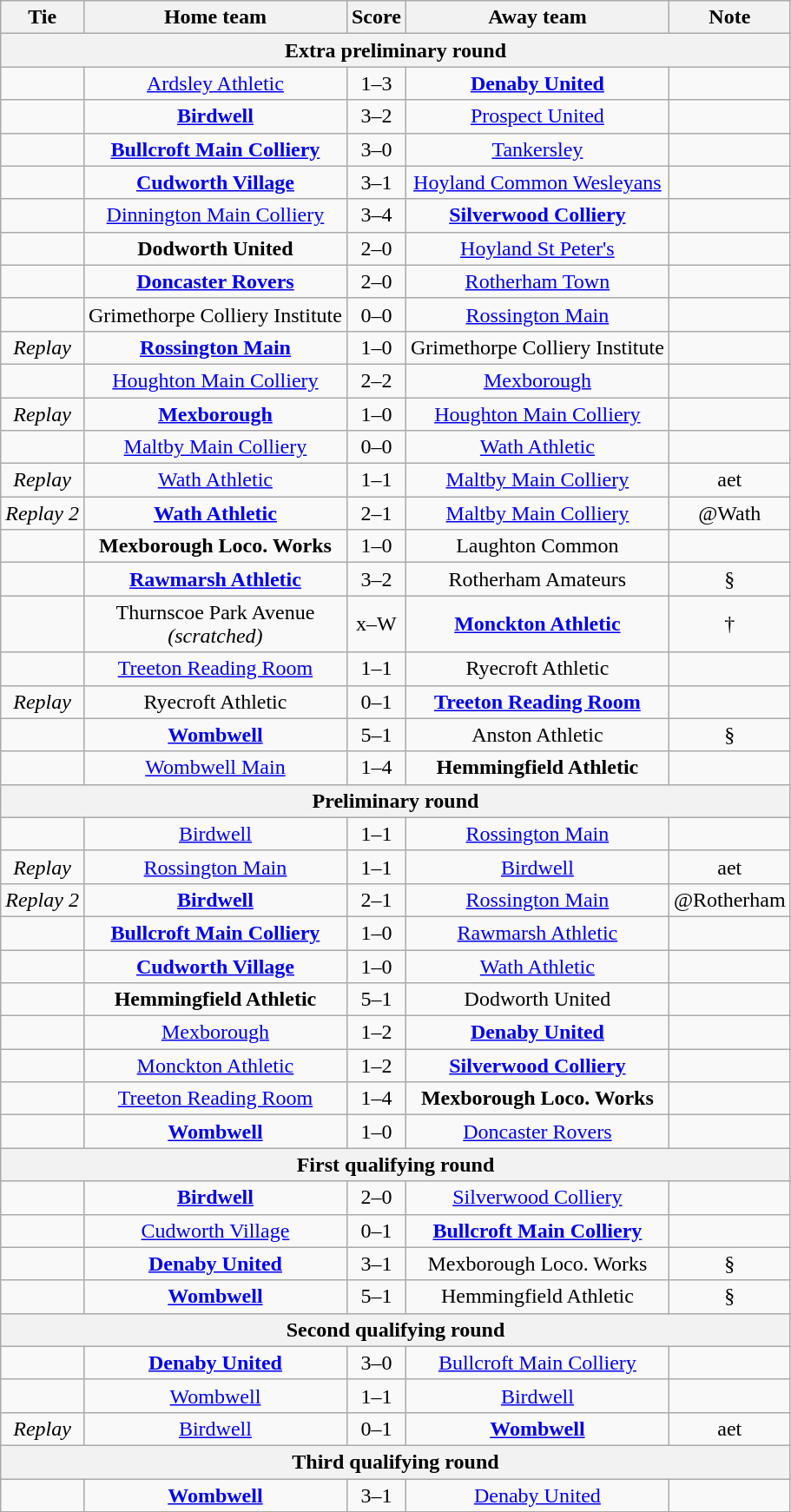<table class="wikitable" style="text-align:center;">
<tr>
<th>Tie</th>
<th>Home team</th>
<th>Score</th>
<th>Away team</th>
<th>Note</th>
</tr>
<tr>
<th colspan=5>Extra preliminary round</th>
</tr>
<tr>
<td></td>
<td><a href='#'>Ardsley Athletic</a></td>
<td>1–3</td>
<td><strong><a href='#'>Denaby United</a></strong></td>
<td></td>
</tr>
<tr>
<td></td>
<td><strong><a href='#'>Birdwell</a></strong></td>
<td>3–2</td>
<td><a href='#'>Prospect United</a></td>
<td></td>
</tr>
<tr>
<td></td>
<td><strong><a href='#'>Bullcroft Main Colliery</a></strong></td>
<td>3–0</td>
<td><a href='#'>Tankersley</a></td>
<td></td>
</tr>
<tr>
<td></td>
<td><strong><a href='#'>Cudworth Village</a></strong></td>
<td>3–1</td>
<td><a href='#'>Hoyland Common Wesleyans</a></td>
<td></td>
</tr>
<tr>
<td></td>
<td><a href='#'>Dinnington Main Colliery</a></td>
<td>3–4</td>
<td><strong><a href='#'>Silverwood Colliery</a></strong></td>
<td></td>
</tr>
<tr>
<td></td>
<td><strong>Dodworth United</strong></td>
<td>2–0</td>
<td><a href='#'>Hoyland St Peter's</a></td>
<td></td>
</tr>
<tr>
<td></td>
<td><strong><a href='#'>Doncaster Rovers</a></strong></td>
<td>2–0</td>
<td><a href='#'>Rotherham Town</a></td>
<td></td>
</tr>
<tr>
<td></td>
<td>Grimethorpe Colliery Institute</td>
<td>0–0</td>
<td><a href='#'>Rossington Main</a></td>
<td></td>
</tr>
<tr>
<td><em>Replay</em></td>
<td><strong><a href='#'>Rossington Main</a></strong></td>
<td>1–0</td>
<td>Grimethorpe Colliery Institute</td>
<td></td>
</tr>
<tr>
<td></td>
<td><a href='#'>Houghton Main Colliery</a></td>
<td>2–2</td>
<td><a href='#'>Mexborough</a></td>
<td></td>
</tr>
<tr>
<td><em>Replay</em></td>
<td><strong><a href='#'>Mexborough</a></strong></td>
<td>1–0</td>
<td><a href='#'>Houghton Main Colliery</a></td>
<td></td>
</tr>
<tr>
<td></td>
<td><a href='#'>Maltby Main Colliery</a></td>
<td>0–0</td>
<td><a href='#'>Wath Athletic</a></td>
<td></td>
</tr>
<tr>
<td><em>Replay</em></td>
<td><a href='#'>Wath Athletic</a></td>
<td>1–1</td>
<td><a href='#'>Maltby Main Colliery</a></td>
<td>aet</td>
</tr>
<tr>
<td><em>Replay 2</em></td>
<td><strong><a href='#'>Wath Athletic</a></strong></td>
<td>2–1</td>
<td><a href='#'>Maltby Main Colliery</a></td>
<td>@Wath</td>
</tr>
<tr>
<td></td>
<td><strong>Mexborough Loco. Works</strong></td>
<td>1–0</td>
<td>Laughton Common</td>
<td></td>
</tr>
<tr>
<td></td>
<td><strong><a href='#'>Rawmarsh Athletic</a></strong></td>
<td>3–2</td>
<td>Rotherham Amateurs</td>
<td>§</td>
</tr>
<tr>
<td></td>
<td>Thurnscoe Park Avenue<br><em>(scratched)</em></td>
<td>x–W</td>
<td><strong><a href='#'>Monckton Athletic</a></strong></td>
<td>†</td>
</tr>
<tr>
<td></td>
<td><a href='#'>Treeton Reading Room</a></td>
<td>1–1</td>
<td>Ryecroft Athletic</td>
<td></td>
</tr>
<tr>
<td><em>Replay</em></td>
<td>Ryecroft Athletic</td>
<td>0–1</td>
<td><strong><a href='#'>Treeton Reading Room</a></strong></td>
<td></td>
</tr>
<tr>
<td></td>
<td><strong><a href='#'>Wombwell</a></strong></td>
<td>5–1</td>
<td>Anston Athletic</td>
<td>§</td>
</tr>
<tr>
<td></td>
<td><a href='#'>Wombwell Main</a></td>
<td>1–4</td>
<td><strong>Hemmingfield Athletic</strong></td>
<td></td>
</tr>
<tr>
<th colspan=5>Preliminary round</th>
</tr>
<tr>
<td></td>
<td><a href='#'>Birdwell</a></td>
<td>1–1</td>
<td><a href='#'>Rossington Main</a></td>
<td></td>
</tr>
<tr>
<td><em>Replay</em></td>
<td><a href='#'>Rossington Main</a></td>
<td>1–1</td>
<td><a href='#'>Birdwell</a></td>
<td>aet</td>
</tr>
<tr>
<td><em>Replay 2</em></td>
<td><strong><a href='#'>Birdwell</a></strong></td>
<td>2–1</td>
<td><a href='#'>Rossington Main</a></td>
<td>@Rotherham</td>
</tr>
<tr>
<td></td>
<td><strong><a href='#'>Bullcroft Main Colliery</a></strong></td>
<td>1–0</td>
<td><a href='#'>Rawmarsh Athletic</a></td>
<td></td>
</tr>
<tr>
<td></td>
<td><strong><a href='#'>Cudworth Village</a></strong></td>
<td>1–0</td>
<td><a href='#'>Wath Athletic</a></td>
<td></td>
</tr>
<tr>
<td></td>
<td><strong>Hemmingfield Athletic</strong></td>
<td>5–1</td>
<td>Dodworth United</td>
<td></td>
</tr>
<tr>
<td></td>
<td><a href='#'>Mexborough</a></td>
<td>1–2</td>
<td><strong><a href='#'>Denaby United</a></strong></td>
<td></td>
</tr>
<tr>
<td></td>
<td><a href='#'>Monckton Athletic</a></td>
<td>1–2</td>
<td><strong><a href='#'>Silverwood Colliery</a></strong></td>
<td></td>
</tr>
<tr>
<td></td>
<td><a href='#'>Treeton Reading Room</a></td>
<td>1–4</td>
<td><strong>Mexborough Loco. Works</strong></td>
<td></td>
</tr>
<tr>
<td></td>
<td><strong><a href='#'>Wombwell</a></strong></td>
<td>1–0</td>
<td><a href='#'>Doncaster Rovers</a></td>
<td></td>
</tr>
<tr>
<th colspan=5>First qualifying round</th>
</tr>
<tr>
<td></td>
<td><strong><a href='#'>Birdwell</a></strong></td>
<td>2–0</td>
<td><a href='#'>Silverwood Colliery</a></td>
<td></td>
</tr>
<tr>
<td></td>
<td><a href='#'>Cudworth Village</a></td>
<td>0–1</td>
<td><strong><a href='#'>Bullcroft Main Colliery</a></strong></td>
<td></td>
</tr>
<tr>
<td></td>
<td><strong><a href='#'>Denaby United</a></strong></td>
<td>3–1</td>
<td>Mexborough Loco. Works</td>
<td>§</td>
</tr>
<tr>
<td></td>
<td><strong><a href='#'>Wombwell</a></strong></td>
<td>5–1</td>
<td>Hemmingfield Athletic</td>
<td>§</td>
</tr>
<tr>
<th colspan=5>Second qualifying round</th>
</tr>
<tr>
<td></td>
<td><strong><a href='#'>Denaby United</a></strong></td>
<td>3–0</td>
<td><a href='#'>Bullcroft Main Colliery</a></td>
<td></td>
</tr>
<tr>
<td></td>
<td><a href='#'>Wombwell</a></td>
<td>1–1</td>
<td><a href='#'>Birdwell</a></td>
<td></td>
</tr>
<tr>
<td><em>Replay</em></td>
<td><a href='#'>Birdwell</a></td>
<td>0–1</td>
<td><strong><a href='#'>Wombwell</a></strong></td>
<td>aet</td>
</tr>
<tr>
<th colspan=5>Third qualifying round</th>
</tr>
<tr>
<td></td>
<td><strong><a href='#'>Wombwell</a></strong></td>
<td>3–1</td>
<td><a href='#'>Denaby United</a></td>
<td></td>
</tr>
<tr>
</tr>
</table>
